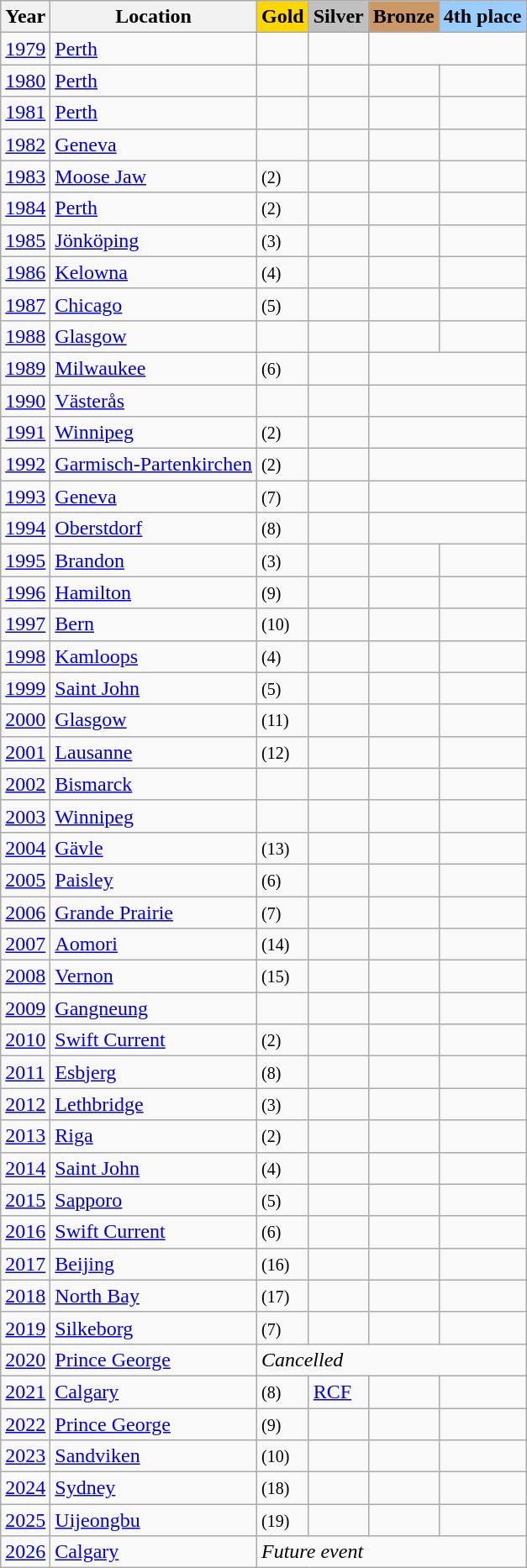<table class="wikitable">
<tr>
<th>Year</th>
<th>Location</th>
<td align="center" bgcolor="gold"><strong>Gold</strong></td>
<td align="center" bgcolor="silver"><strong>Silver</strong></td>
<td align="center" bgcolor="CC9966"><strong>Bronze</strong></td>
<td align="center" bgcolor="9ACDFF"><strong>4th place</strong></td>
</tr>
<tr>
<td><a href='#'>1979</a></td>
<td> <a href='#'>Perth</a></td>
<td></td>
<td></td>
<td colspan=2><br></td>
</tr>
<tr>
<td><a href='#'>1980</a></td>
<td> <a href='#'>Perth</a></td>
<td></td>
<td></td>
<td></td>
<td></td>
</tr>
<tr>
<td><a href='#'>1981</a></td>
<td> <a href='#'>Perth</a></td>
<td></td>
<td></td>
<td></td>
<td></td>
</tr>
<tr>
<td><a href='#'>1982</a></td>
<td> <a href='#'>Geneva</a></td>
<td></td>
<td></td>
<td></td>
<td></td>
</tr>
<tr>
<td><a href='#'>1983</a></td>
<td> <a href='#'>Moose Jaw</a></td>
<td> <small>(2)</small></td>
<td></td>
<td></td>
<td></td>
</tr>
<tr>
<td><a href='#'>1984</a></td>
<td> <a href='#'>Perth</a></td>
<td> <small>(2)</small></td>
<td></td>
<td></td>
<td></td>
</tr>
<tr>
<td><a href='#'>1985</a></td>
<td> <a href='#'>Jönköping</a></td>
<td> <small>(3)</small></td>
<td></td>
<td></td>
<td></td>
</tr>
<tr>
<td><a href='#'>1986</a></td>
<td> <a href='#'>Kelowna</a></td>
<td> <small>(4)</small></td>
<td></td>
<td></td>
<td></td>
</tr>
<tr>
<td><a href='#'>1987</a></td>
<td> <a href='#'>Chicago</a></td>
<td> <small>(5)</small></td>
<td></td>
<td></td>
<td></td>
</tr>
<tr>
<td><a href='#'>1988</a></td>
<td> <a href='#'>Glasgow</a></td>
<td></td>
<td></td>
<td></td>
<td></td>
</tr>
<tr>
<td><a href='#'>1989</a></td>
<td> <a href='#'>Milwaukee</a></td>
<td> <small>(6)</small></td>
<td></td>
<td colspan=2><br></td>
</tr>
<tr>
<td><a href='#'>1990</a></td>
<td> <a href='#'>Västerås</a></td>
<td></td>
<td></td>
<td colspan=2><br></td>
</tr>
<tr>
<td><a href='#'>1991</a></td>
<td> <a href='#'>Winnipeg</a></td>
<td> <small>(2)</small></td>
<td></td>
<td colspan=2><br></td>
</tr>
<tr>
<td><a href='#'>1992</a></td>
<td> <a href='#'>Garmisch-Partenkirchen</a></td>
<td> <small>(2)</small></td>
<td></td>
<td colspan=2><br></td>
</tr>
<tr>
<td><a href='#'>1993</a></td>
<td> <a href='#'>Geneva</a></td>
<td> <small>(7)</small></td>
<td></td>
<td colspan=2><br></td>
</tr>
<tr>
<td><a href='#'>1994</a></td>
<td> <a href='#'>Oberstdorf</a></td>
<td> <small>(8)</small></td>
<td></td>
<td colspan=2><br></td>
</tr>
<tr>
<td><a href='#'>1995</a></td>
<td> <a href='#'>Brandon</a></td>
<td> <small>(3)</small></td>
<td></td>
<td></td>
<td></td>
</tr>
<tr>
<td><a href='#'>1996</a></td>
<td> <a href='#'>Hamilton</a></td>
<td> <small>(9)</small></td>
<td></td>
<td></td>
<td></td>
</tr>
<tr>
<td><a href='#'>1997</a></td>
<td> <a href='#'>Bern</a></td>
<td> <small>(10)</small></td>
<td></td>
<td></td>
<td></td>
</tr>
<tr>
<td><a href='#'>1998</a></td>
<td> <a href='#'>Kamloops</a></td>
<td> <small>(4)</small></td>
<td></td>
<td></td>
<td></td>
</tr>
<tr>
<td><a href='#'>1999</a></td>
<td> <a href='#'>Saint John</a></td>
<td> <small>(5)</small></td>
<td></td>
<td></td>
<td></td>
</tr>
<tr>
<td><a href='#'>2000</a></td>
<td> <a href='#'>Glasgow</a></td>
<td> <small>(11)</small></td>
<td></td>
<td></td>
<td></td>
</tr>
<tr>
<td><a href='#'>2001</a></td>
<td> <a href='#'>Lausanne</a></td>
<td> <small>(12)</small></td>
<td></td>
<td></td>
<td></td>
</tr>
<tr>
<td><a href='#'>2002</a></td>
<td> <a href='#'>Bismarck</a></td>
<td></td>
<td></td>
<td></td>
<td></td>
</tr>
<tr>
<td><a href='#'>2003</a></td>
<td> <a href='#'>Winnipeg</a></td>
<td></td>
<td></td>
<td></td>
<td></td>
</tr>
<tr>
<td><a href='#'>2004</a></td>
<td> <a href='#'>Gävle</a></td>
<td> <small>(13)</small></td>
<td></td>
<td></td>
<td></td>
</tr>
<tr>
<td><a href='#'>2005</a></td>
<td> <a href='#'>Paisley</a></td>
<td> <small>(6)</small></td>
<td></td>
<td></td>
<td></td>
</tr>
<tr>
<td><a href='#'>2006</a></td>
<td> <a href='#'>Grande Prairie</a></td>
<td> <small>(7)</small></td>
<td></td>
<td></td>
<td></td>
</tr>
<tr>
<td><a href='#'>2007</a></td>
<td> <a href='#'>Aomori</a></td>
<td> <small>(14)</small></td>
<td></td>
<td></td>
<td></td>
</tr>
<tr>
<td><a href='#'>2008</a></td>
<td> <a href='#'>Vernon</a></td>
<td> <small>(15)</small></td>
<td></td>
<td></td>
<td></td>
</tr>
<tr>
<td><a href='#'>2009</a></td>
<td> <a href='#'>Gangneung</a></td>
<td></td>
<td></td>
<td></td>
<td></td>
</tr>
<tr>
<td><a href='#'>2010</a></td>
<td> <a href='#'>Swift Current</a></td>
<td> <small>(2)</small></td>
<td></td>
<td></td>
<td></td>
</tr>
<tr>
<td><a href='#'>2011</a></td>
<td> <a href='#'>Esbjerg</a></td>
<td> <small>(8)</small></td>
<td></td>
<td></td>
<td></td>
</tr>
<tr>
<td><a href='#'>2012</a></td>
<td> <a href='#'>Lethbridge</a></td>
<td> <small>(3)</small></td>
<td></td>
<td></td>
<td></td>
</tr>
<tr>
<td><a href='#'>2013</a></td>
<td> <a href='#'>Riga</a></td>
<td> <small>(2)</small></td>
<td></td>
<td></td>
<td></td>
</tr>
<tr>
<td><a href='#'>2014</a></td>
<td> <a href='#'>Saint John</a></td>
<td> <small>(4)</small></td>
<td></td>
<td></td>
<td></td>
</tr>
<tr>
<td><a href='#'>2015</a></td>
<td> <a href='#'>Sapporo</a></td>
<td> <small>(5)</small></td>
<td></td>
<td></td>
<td></td>
</tr>
<tr>
<td><a href='#'>2016</a></td>
<td> <a href='#'>Swift Current</a></td>
<td> <small>(6)</small></td>
<td></td>
<td></td>
<td></td>
</tr>
<tr>
<td><a href='#'>2017</a></td>
<td> <a href='#'>Beijing</a></td>
<td> <small>(16)</small></td>
<td></td>
<td></td>
<td></td>
</tr>
<tr>
<td><a href='#'>2018</a></td>
<td> <a href='#'>North Bay</a></td>
<td> <small>(17)</small></td>
<td></td>
<td></td>
<td></td>
</tr>
<tr>
<td><a href='#'>2019</a></td>
<td> <a href='#'>Silkeborg</a></td>
<td> <small>(7)</small></td>
<td></td>
<td></td>
<td></td>
</tr>
<tr>
<td><a href='#'>2020</a></td>
<td> <a href='#'>Prince George</a></td>
<td colspan=4><em>Cancelled</em></td>
</tr>
<tr>
<td><a href='#'>2021</a></td>
<td> <a href='#'>Calgary</a></td>
<td> <small>(8)</small></td>
<td> <a href='#'>RCF</a></td>
<td></td>
<td></td>
</tr>
<tr>
<td><a href='#'>2022</a></td>
<td> <a href='#'>Prince George</a></td>
<td> <small>(9)</small></td>
<td></td>
<td></td>
<td></td>
</tr>
<tr>
<td><a href='#'>2023</a></td>
<td> <a href='#'>Sandviken</a></td>
<td> <small>(10)</small></td>
<td></td>
<td></td>
<td></td>
</tr>
<tr>
<td><a href='#'>2024</a></td>
<td> <a href='#'>Sydney</a></td>
<td> <small>(18)</small></td>
<td></td>
<td></td>
<td></td>
</tr>
<tr>
<td><a href='#'>2025</a></td>
<td> <a href='#'>Uijeongbu</a></td>
<td> <small>(19)</small></td>
<td></td>
<td></td>
<td></td>
</tr>
<tr>
<td><a href='#'>2026</a></td>
<td> <a href='#'>Calgary</a></td>
<td colspan=4><em>Future event</em></td>
</tr>
</table>
